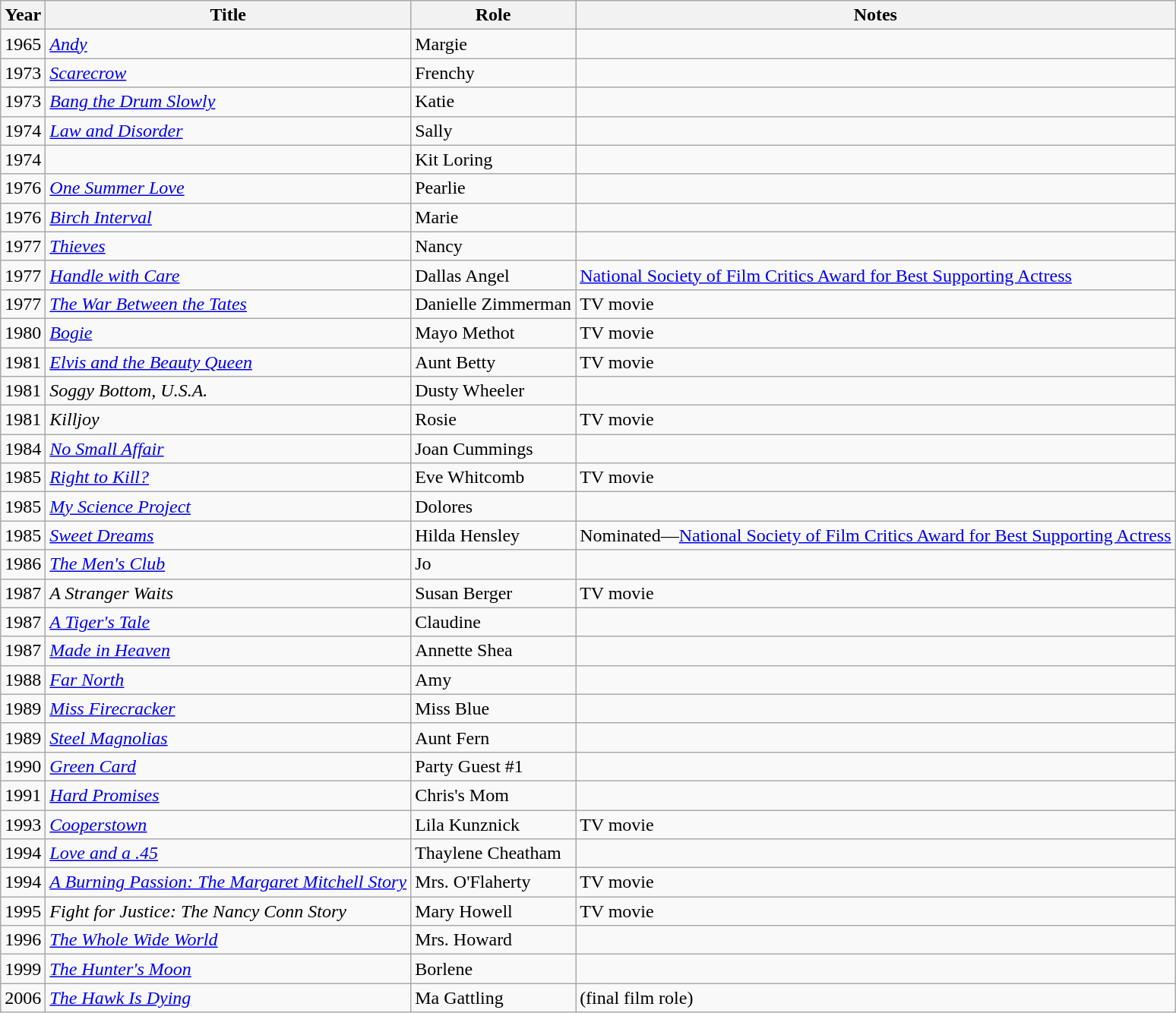<table class="wikitable sortable">
<tr>
<th>Year</th>
<th>Title</th>
<th>Role</th>
<th class="unsortable">Notes</th>
</tr>
<tr>
<td>1965</td>
<td><em><a href='#'>Andy</a></em></td>
<td>Margie</td>
<td></td>
</tr>
<tr>
<td>1973</td>
<td><em><a href='#'>Scarecrow</a></em></td>
<td>Frenchy</td>
<td></td>
</tr>
<tr>
<td>1973</td>
<td><em><a href='#'>Bang the Drum Slowly</a></em></td>
<td>Katie</td>
<td></td>
</tr>
<tr>
<td>1974</td>
<td><em><a href='#'>Law and Disorder</a></em></td>
<td>Sally</td>
<td></td>
</tr>
<tr>
<td>1974</td>
<td><em></em></td>
<td>Kit Loring</td>
<td></td>
</tr>
<tr>
<td>1976</td>
<td><em><a href='#'>One Summer Love</a></em></td>
<td>Pearlie</td>
<td></td>
</tr>
<tr>
<td>1976</td>
<td><em><a href='#'>Birch Interval</a></em></td>
<td>Marie</td>
<td></td>
</tr>
<tr>
<td>1977</td>
<td><em><a href='#'>Thieves</a></em></td>
<td>Nancy</td>
<td></td>
</tr>
<tr>
<td>1977</td>
<td><em><a href='#'>Handle with Care</a></em></td>
<td>Dallas Angel</td>
<td><a href='#'>National Society of Film Critics Award for Best Supporting Actress</a></td>
</tr>
<tr>
<td>1977</td>
<td><em><a href='#'>The War Between the Tates</a></em></td>
<td>Danielle Zimmerman</td>
<td>TV movie</td>
</tr>
<tr>
<td>1980</td>
<td><em><a href='#'>Bogie</a></em></td>
<td>Mayo Methot</td>
<td>TV movie</td>
</tr>
<tr>
<td>1981</td>
<td><em><a href='#'>Elvis and the Beauty Queen</a></em></td>
<td>Aunt Betty</td>
<td>TV movie</td>
</tr>
<tr>
<td>1981</td>
<td><em>Soggy Bottom, U.S.A. </em></td>
<td>Dusty Wheeler</td>
<td></td>
</tr>
<tr>
<td>1981</td>
<td><em>Killjoy</em></td>
<td>Rosie</td>
<td>TV movie</td>
</tr>
<tr>
<td>1984</td>
<td><em><a href='#'>No Small Affair</a></em></td>
<td>Joan Cummings</td>
<td></td>
</tr>
<tr>
<td>1985</td>
<td><em><a href='#'>Right to Kill?</a></em></td>
<td>Eve Whitcomb</td>
<td>TV movie</td>
</tr>
<tr>
<td>1985</td>
<td><em><a href='#'>My Science Project</a></em></td>
<td>Dolores</td>
<td></td>
</tr>
<tr>
<td>1985</td>
<td><em><a href='#'>Sweet Dreams</a></em></td>
<td>Hilda Hensley</td>
<td>Nominated—<a href='#'>National Society of Film Critics Award for Best Supporting Actress</a></td>
</tr>
<tr>
<td>1986</td>
<td><em><a href='#'>The Men's Club</a> </em></td>
<td>Jo</td>
<td></td>
</tr>
<tr>
<td>1987</td>
<td><em>A Stranger Waits</em></td>
<td>Susan Berger</td>
<td>TV movie</td>
</tr>
<tr>
<td>1987</td>
<td><em><a href='#'>A Tiger's Tale</a></em></td>
<td>Claudine</td>
<td></td>
</tr>
<tr>
<td>1987</td>
<td><em><a href='#'>Made in Heaven</a></em></td>
<td>Annette Shea</td>
<td></td>
</tr>
<tr>
<td>1988</td>
<td><em><a href='#'>Far North</a></em></td>
<td>Amy</td>
<td></td>
</tr>
<tr>
<td>1989</td>
<td><em><a href='#'>Miss Firecracker</a></em></td>
<td>Miss Blue</td>
<td></td>
</tr>
<tr>
<td>1989</td>
<td><em><a href='#'>Steel Magnolias</a></em></td>
<td>Aunt Fern</td>
<td></td>
</tr>
<tr>
<td>1990</td>
<td><em><a href='#'>Green Card</a></em></td>
<td>Party Guest #1</td>
<td></td>
</tr>
<tr>
<td>1991</td>
<td><em><a href='#'>Hard Promises</a></em></td>
<td>Chris's Mom</td>
<td></td>
</tr>
<tr>
<td>1993</td>
<td><em><a href='#'>Cooperstown</a></em></td>
<td>Lila Kunznick</td>
<td>TV movie</td>
</tr>
<tr>
<td>1994</td>
<td><em><a href='#'>Love and a .45</a></em></td>
<td>Thaylene Cheatham</td>
<td></td>
</tr>
<tr>
<td>1994</td>
<td><em><a href='#'>A Burning Passion: The Margaret Mitchell Story</a></em></td>
<td>Mrs. O'Flaherty</td>
<td>TV movie</td>
</tr>
<tr>
<td>1995</td>
<td><em>Fight for Justice: The Nancy Conn Story</em></td>
<td>Mary Howell</td>
<td>TV movie</td>
</tr>
<tr>
<td>1996</td>
<td><em><a href='#'>The Whole Wide World</a></em></td>
<td>Mrs. Howard</td>
<td></td>
</tr>
<tr>
<td>1999</td>
<td><em><a href='#'>The Hunter's Moon</a></em></td>
<td>Borlene</td>
<td></td>
</tr>
<tr>
<td>2006</td>
<td><em><a href='#'>The Hawk Is Dying</a></em></td>
<td>Ma Gattling</td>
<td>(final film role)</td>
</tr>
</table>
